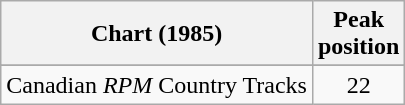<table class="wikitable sortable">
<tr>
<th align="left">Chart (1985)</th>
<th align="center">Peak<br>position</th>
</tr>
<tr>
</tr>
<tr>
<td align="left">Canadian <em>RPM</em> Country Tracks</td>
<td align="center">22</td>
</tr>
</table>
